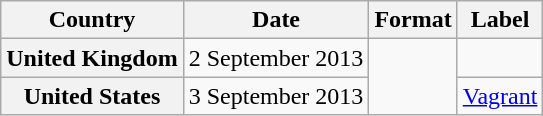<table class="wikitable plainrowheaders">
<tr>
<th>Country</th>
<th>Date</th>
<th>Format</th>
<th>Label</th>
</tr>
<tr>
<th scope="row">United Kingdom</th>
<td>2 September 2013</td>
<td rowspan="2"></td>
<td></td>
</tr>
<tr>
<th scope="row">United States</th>
<td>3 September 2013</td>
<td><a href='#'>Vagrant</a></td>
</tr>
</table>
